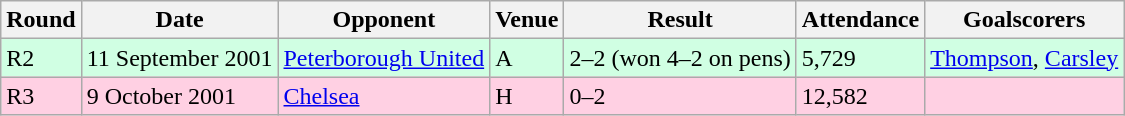<table class="wikitable">
<tr>
<th>Round</th>
<th>Date</th>
<th>Opponent</th>
<th>Venue</th>
<th>Result</th>
<th>Attendance</th>
<th>Goalscorers</th>
</tr>
<tr style="background-color: #d0ffe3;">
<td>R2</td>
<td>11 September 2001</td>
<td><a href='#'>Peterborough United</a></td>
<td>A</td>
<td>2–2 (won 4–2 on pens)</td>
<td>5,729</td>
<td><a href='#'>Thompson</a>, <a href='#'>Carsley</a></td>
</tr>
<tr style="background-color: #ffd0e3;">
<td>R3</td>
<td>9 October 2001</td>
<td><a href='#'>Chelsea</a></td>
<td>H</td>
<td>0–2</td>
<td>12,582</td>
<td></td>
</tr>
</table>
